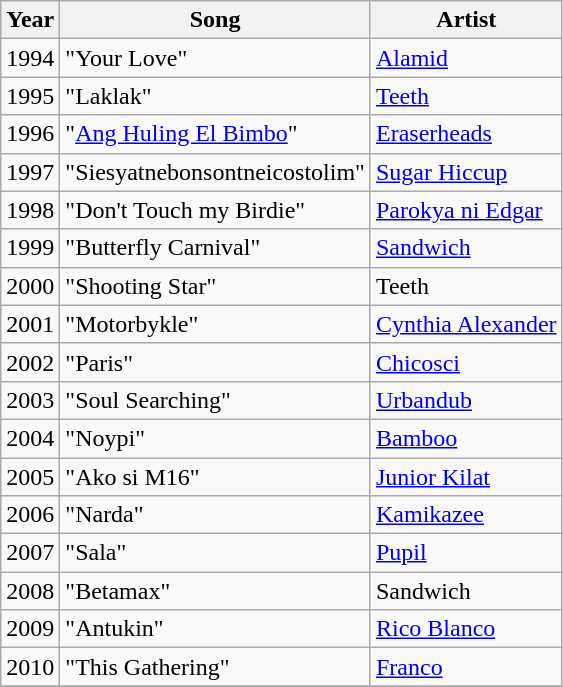<table class="wikitable">
<tr>
<th>Year</th>
<th>Song</th>
<th>Artist</th>
</tr>
<tr>
<td>1994</td>
<td>"Your Love"</td>
<td><a href='#'>Alamid</a></td>
</tr>
<tr>
<td>1995</td>
<td>"Laklak"</td>
<td><a href='#'>Teeth</a></td>
</tr>
<tr>
<td>1996</td>
<td>"<a href='#'>Ang Huling El Bimbo</a>"</td>
<td><a href='#'>Eraserheads</a></td>
</tr>
<tr>
<td>1997</td>
<td>"Siesyatnebonsontneicostolim"</td>
<td><a href='#'>Sugar Hiccup</a></td>
</tr>
<tr>
<td>1998</td>
<td>"Don't Touch my Birdie"</td>
<td><a href='#'>Parokya ni Edgar</a></td>
</tr>
<tr>
<td>1999</td>
<td>"Butterfly Carnival"</td>
<td><a href='#'>Sandwich</a></td>
</tr>
<tr>
<td>2000</td>
<td>"Shooting Star"</td>
<td>Teeth</td>
</tr>
<tr>
<td>2001</td>
<td>"Motorbykle"</td>
<td><a href='#'>Cynthia Alexander</a></td>
</tr>
<tr>
<td>2002</td>
<td>"Paris"</td>
<td><a href='#'>Chicosci</a></td>
</tr>
<tr>
<td>2003</td>
<td>"Soul Searching"</td>
<td><a href='#'>Urbandub</a></td>
</tr>
<tr>
<td>2004</td>
<td>"Noypi"</td>
<td><a href='#'>Bamboo</a></td>
</tr>
<tr>
<td>2005</td>
<td>"Ako si M16"</td>
<td><a href='#'>Junior Kilat</a></td>
</tr>
<tr>
<td>2006</td>
<td>"Narda"</td>
<td><a href='#'>Kamikazee</a></td>
</tr>
<tr>
<td>2007</td>
<td>"Sala"</td>
<td><a href='#'>Pupil</a></td>
</tr>
<tr>
<td>2008</td>
<td>"Betamax"</td>
<td>Sandwich</td>
</tr>
<tr>
<td>2009</td>
<td>"Antukin"</td>
<td><a href='#'>Rico Blanco</a></td>
</tr>
<tr>
<td>2010</td>
<td>"This Gathering"</td>
<td><a href='#'>Franco</a></td>
</tr>
<tr>
</tr>
</table>
